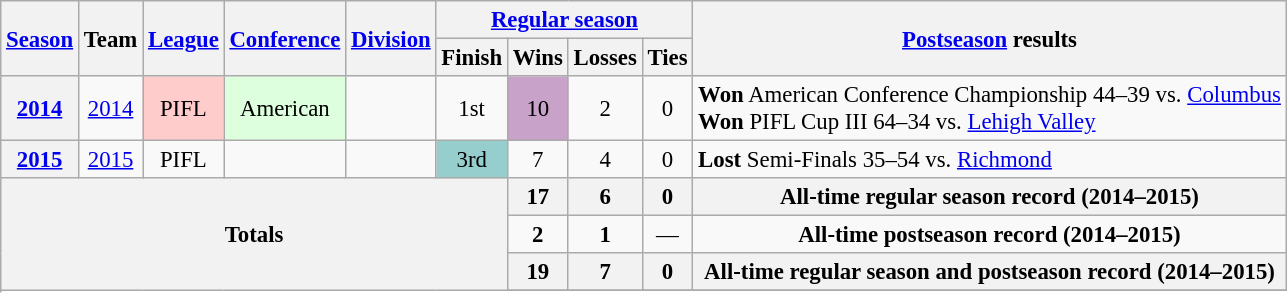<table class="wikitable" style="font-size: 95%;">
<tr>
<th rowspan="2"><a href='#'>Season</a></th>
<th rowspan="2">Team</th>
<th rowspan="2"><a href='#'>League</a></th>
<th rowspan="2"><a href='#'>Conference</a></th>
<th rowspan="2"><a href='#'>Division</a></th>
<th colspan="4"><a href='#'>Regular season</a></th>
<th rowspan="2"><a href='#'>Postseason</a> results</th>
</tr>
<tr>
<th>Finish</th>
<th>Wins</th>
<th>Losses</th>
<th>Ties</th>
</tr>
<tr background:#fcc;">
<th style="text-align:center;"><a href='#'>2014</a></th>
<td style="text-align:center;"><a href='#'>2014</a></td>
<td style="text-align:center;background:#fcc;">PIFL</td>
<td style="text-align:center;background:#dfd;">American</td>
<td style="text-align:center;"></td>
<td style="text-align:center;">1st</td>
<td style="text-align:center;background:#c8a2c8;">10</td>
<td style="text-align:center;">2</td>
<td style="text-align:center;">0</td>
<td><strong>Won</strong> American Conference Championship 44–39 vs. <a href='#'>Columbus</a><br><strong>Won</strong> PIFL Cup III 64–34 vs. <a href='#'>Lehigh Valley</a></td>
</tr>
<tr background:#fcc;">
<th style="text-align:center;"><a href='#'>2015</a></th>
<td style="text-align:center;"><a href='#'>2015</a></td>
<td style="text-align:center;">PIFL</td>
<td style="text-align:center;"></td>
<td style="text-align:center;"></td>
<td style="text-align:center;background:#96cdcd;">3rd</td>
<td style="text-align:center;">7</td>
<td style="text-align:center;">4</td>
<td style="text-align:center;">0</td>
<td><strong>Lost</strong> Semi-Finals 35–54 vs. <a href='#'>Richmond</a></td>
</tr>
<tr>
<th style="text-align:center;" rowspan="5" colspan="6">Totals</th>
<th style="text-align:center;"><strong>17</strong></th>
<th style="text-align:center;"><strong>6</strong></th>
<th style="text-align:center;"><strong>0</strong></th>
<th style="text-align:center;" colspan="3"><strong>All-time regular season record (2014–2015)</strong></th>
</tr>
<tr style="text-align:center;">
<td><strong>2</strong></td>
<td><strong>1</strong></td>
<td>—</td>
<td colspan="3"><strong>All-time postseason record (2014–2015)</strong></td>
</tr>
<tr>
<th style="text-align:center;"><strong>19</strong></th>
<th style="text-align:center;"><strong>7</strong></th>
<th style="text-align:center;"><strong>0</strong></th>
<th style="text-align:center;" colspan="3"><strong>All-time regular season and postseason record (2014–2015)</strong></th>
</tr>
<tr>
</tr>
</table>
